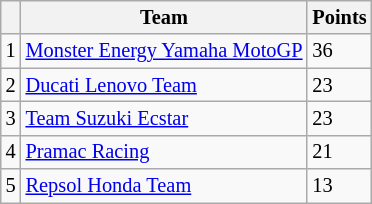<table class="wikitable" style="font-size: 85%;">
<tr>
<th></th>
<th>Team</th>
<th>Points</th>
</tr>
<tr>
<td align=center>1</td>
<td> <a href='#'>Monster Energy Yamaha MotoGP</a></td>
<td align=left>36</td>
</tr>
<tr>
<td align=center>2</td>
<td> <a href='#'>Ducati Lenovo Team</a></td>
<td align=left>23</td>
</tr>
<tr>
<td align=center>3</td>
<td> <a href='#'>Team Suzuki Ecstar</a></td>
<td align=left>23</td>
</tr>
<tr>
<td align=center>4</td>
<td> <a href='#'>Pramac Racing</a></td>
<td align=left>21</td>
</tr>
<tr>
<td align=center>5</td>
<td> <a href='#'>Repsol Honda Team</a></td>
<td align=left>13</td>
</tr>
</table>
